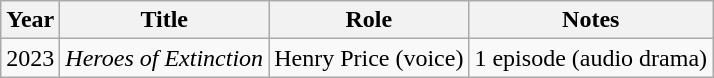<table class="wikitable sortable">
<tr>
<th>Year</th>
<th>Title</th>
<th>Role</th>
<th>Notes</th>
</tr>
<tr>
<td>2023</td>
<td><em>Heroes of Extinction</em></td>
<td>Henry Price (voice)</td>
<td>1 episode (audio drama)</td>
</tr>
</table>
